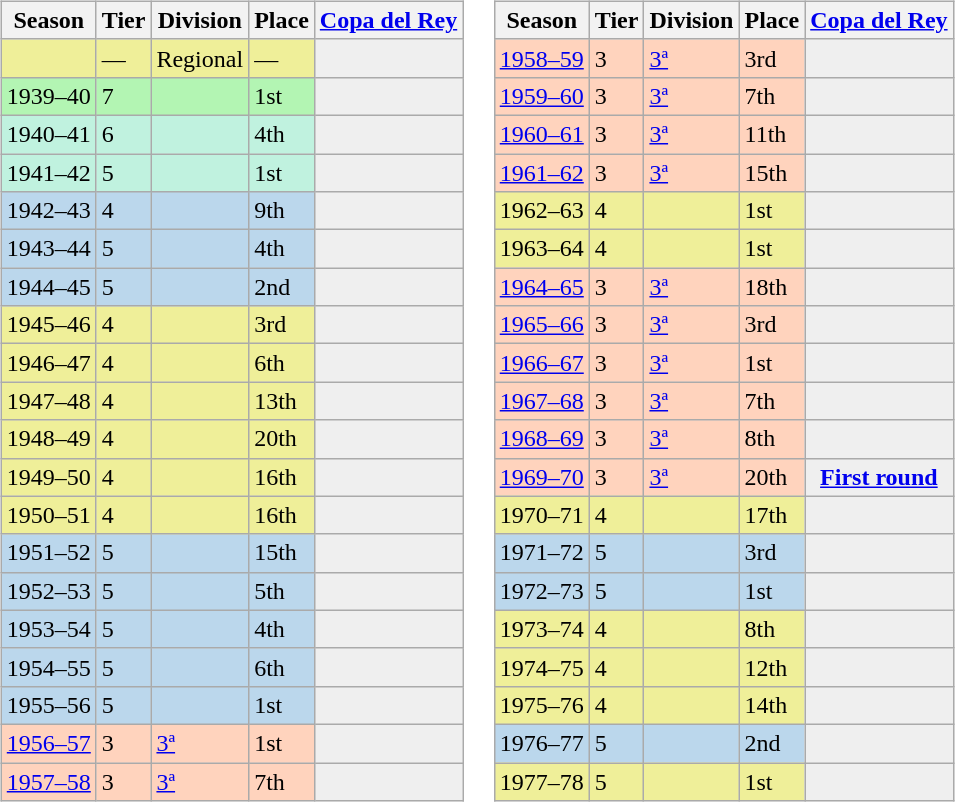<table>
<tr>
<td valign="top" width=0%><br><table class="wikitable">
<tr style="background:#f0f6fa;">
<th>Season</th>
<th>Tier</th>
<th>Division</th>
<th>Place</th>
<th><a href='#'>Copa del Rey</a></th>
</tr>
<tr>
<td style="background:#EFEF99;"></td>
<td style="background:#EFEF99;">—</td>
<td style="background:#EFEF99;">Regional</td>
<td style="background:#EFEF99;">—</td>
<th style="background:#efefef;"></th>
</tr>
<tr>
<td style="background:#B3F5B3;">1939–40</td>
<td style="background:#B3F5B3;">7</td>
<td style="background:#B3F5B3;"></td>
<td style="background:#B3F5B3;">1st</td>
<th style="background:#efefef;"></th>
</tr>
<tr>
<td style="background:#C0F2DF;">1940–41</td>
<td style="background:#C0F2DF;">6</td>
<td style="background:#C0F2DF;"></td>
<td style="background:#C0F2DF;">4th</td>
<th style="background:#efefef;"></th>
</tr>
<tr>
<td style="background:#C0F2DF;">1941–42</td>
<td style="background:#C0F2DF;">5</td>
<td style="background:#C0F2DF;"></td>
<td style="background:#C0F2DF;">1st</td>
<th style="background:#efefef;"></th>
</tr>
<tr>
<td style="background:#BBD7EC;">1942–43</td>
<td style="background:#BBD7EC;">4</td>
<td style="background:#BBD7EC;"></td>
<td style="background:#BBD7EC;">9th</td>
<th style="background:#efefef;"></th>
</tr>
<tr>
<td style="background:#BBD7EC;">1943–44</td>
<td style="background:#BBD7EC;">5</td>
<td style="background:#BBD7EC;"></td>
<td style="background:#BBD7EC;">4th</td>
<th style="background:#efefef;"></th>
</tr>
<tr>
<td style="background:#BBD7EC;">1944–45</td>
<td style="background:#BBD7EC;">5</td>
<td style="background:#BBD7EC;"></td>
<td style="background:#BBD7EC;">2nd</td>
<th style="background:#efefef;"></th>
</tr>
<tr>
<td style="background:#EFEF99;">1945–46</td>
<td style="background:#EFEF99;">4</td>
<td style="background:#EFEF99;"></td>
<td style="background:#EFEF99;">3rd</td>
<th style="background:#efefef;"></th>
</tr>
<tr>
<td style="background:#EFEF99;">1946–47</td>
<td style="background:#EFEF99;">4</td>
<td style="background:#EFEF99;"></td>
<td style="background:#EFEF99;">6th</td>
<th style="background:#efefef;"></th>
</tr>
<tr>
<td style="background:#EFEF99;">1947–48</td>
<td style="background:#EFEF99;">4</td>
<td style="background:#EFEF99;"></td>
<td style="background:#EFEF99;">13th</td>
<th style="background:#efefef;"></th>
</tr>
<tr>
<td style="background:#EFEF99;">1948–49</td>
<td style="background:#EFEF99;">4</td>
<td style="background:#EFEF99;"></td>
<td style="background:#EFEF99;">20th</td>
<th style="background:#efefef;"></th>
</tr>
<tr>
<td style="background:#EFEF99;">1949–50</td>
<td style="background:#EFEF99;">4</td>
<td style="background:#EFEF99;"></td>
<td style="background:#EFEF99;">16th</td>
<th style="background:#efefef;"></th>
</tr>
<tr>
<td style="background:#EFEF99;">1950–51</td>
<td style="background:#EFEF99;">4</td>
<td style="background:#EFEF99;"></td>
<td style="background:#EFEF99;">16th</td>
<th style="background:#efefef;"></th>
</tr>
<tr>
<td style="background:#BBD7EC;">1951–52</td>
<td style="background:#BBD7EC;">5</td>
<td style="background:#BBD7EC;"></td>
<td style="background:#BBD7EC;">15th</td>
<th style="background:#efefef;"></th>
</tr>
<tr>
<td style="background:#BBD7EC;">1952–53</td>
<td style="background:#BBD7EC;">5</td>
<td style="background:#BBD7EC;"></td>
<td style="background:#BBD7EC;">5th</td>
<th style="background:#efefef;"></th>
</tr>
<tr>
<td style="background:#BBD7EC;">1953–54</td>
<td style="background:#BBD7EC;">5</td>
<td style="background:#BBD7EC;"></td>
<td style="background:#BBD7EC;">4th</td>
<th style="background:#efefef;"></th>
</tr>
<tr>
<td style="background:#BBD7EC;">1954–55</td>
<td style="background:#BBD7EC;">5</td>
<td style="background:#BBD7EC;"></td>
<td style="background:#BBD7EC;">6th</td>
<th style="background:#efefef;"></th>
</tr>
<tr>
<td style="background:#BBD7EC;">1955–56</td>
<td style="background:#BBD7EC;">5</td>
<td style="background:#BBD7EC;"></td>
<td style="background:#BBD7EC;">1st</td>
<th style="background:#efefef;"></th>
</tr>
<tr>
<td style="background:#FFD3BD;"><a href='#'>1956–57</a></td>
<td style="background:#FFD3BD;">3</td>
<td style="background:#FFD3BD;"><a href='#'>3ª</a></td>
<td style="background:#FFD3BD;">1st</td>
<th style="background:#efefef;"></th>
</tr>
<tr>
<td style="background:#FFD3BD;"><a href='#'>1957–58</a></td>
<td style="background:#FFD3BD;">3</td>
<td style="background:#FFD3BD;"><a href='#'>3ª</a></td>
<td style="background:#FFD3BD;">7th</td>
<th style="background:#efefef;"></th>
</tr>
</table>
</td>
<td valign="top" width=0%><br><table class="wikitable">
<tr style="background:#f0f6fa;">
<th>Season</th>
<th>Tier</th>
<th>Division</th>
<th>Place</th>
<th><a href='#'>Copa del Rey</a></th>
</tr>
<tr>
<td style="background:#FFD3BD;"><a href='#'>1958–59</a></td>
<td style="background:#FFD3BD;">3</td>
<td style="background:#FFD3BD;"><a href='#'>3ª</a></td>
<td style="background:#FFD3BD;">3rd</td>
<th style="background:#efefef;"></th>
</tr>
<tr>
<td style="background:#FFD3BD;"><a href='#'>1959–60</a></td>
<td style="background:#FFD3BD;">3</td>
<td style="background:#FFD3BD;"><a href='#'>3ª</a></td>
<td style="background:#FFD3BD;">7th</td>
<th style="background:#efefef;"></th>
</tr>
<tr>
<td style="background:#FFD3BD;"><a href='#'>1960–61</a></td>
<td style="background:#FFD3BD;">3</td>
<td style="background:#FFD3BD;"><a href='#'>3ª</a></td>
<td style="background:#FFD3BD;">11th</td>
<th style="background:#efefef;"></th>
</tr>
<tr>
<td style="background:#FFD3BD;"><a href='#'>1961–62</a></td>
<td style="background:#FFD3BD;">3</td>
<td style="background:#FFD3BD;"><a href='#'>3ª</a></td>
<td style="background:#FFD3BD;">15th</td>
<th style="background:#efefef;"></th>
</tr>
<tr>
<td style="background:#EFEF99;">1962–63</td>
<td style="background:#EFEF99;">4</td>
<td style="background:#EFEF99;"></td>
<td style="background:#EFEF99;">1st</td>
<th style="background:#efefef;"></th>
</tr>
<tr>
<td style="background:#EFEF99;">1963–64</td>
<td style="background:#EFEF99;">4</td>
<td style="background:#EFEF99;"></td>
<td style="background:#EFEF99;">1st</td>
<th style="background:#efefef;"></th>
</tr>
<tr>
<td style="background:#FFD3BD;"><a href='#'>1964–65</a></td>
<td style="background:#FFD3BD;">3</td>
<td style="background:#FFD3BD;"><a href='#'>3ª</a></td>
<td style="background:#FFD3BD;">18th</td>
<th style="background:#efefef;"></th>
</tr>
<tr>
<td style="background:#FFD3BD;"><a href='#'>1965–66</a></td>
<td style="background:#FFD3BD;">3</td>
<td style="background:#FFD3BD;"><a href='#'>3ª</a></td>
<td style="background:#FFD3BD;">3rd</td>
<th style="background:#efefef;"></th>
</tr>
<tr>
<td style="background:#FFD3BD;"><a href='#'>1966–67</a></td>
<td style="background:#FFD3BD;">3</td>
<td style="background:#FFD3BD;"><a href='#'>3ª</a></td>
<td style="background:#FFD3BD;">1st</td>
<th style="background:#efefef;"></th>
</tr>
<tr>
<td style="background:#FFD3BD;"><a href='#'>1967–68</a></td>
<td style="background:#FFD3BD;">3</td>
<td style="background:#FFD3BD;"><a href='#'>3ª</a></td>
<td style="background:#FFD3BD;">7th</td>
<th style="background:#efefef;"></th>
</tr>
<tr>
<td style="background:#FFD3BD;"><a href='#'>1968–69</a></td>
<td style="background:#FFD3BD;">3</td>
<td style="background:#FFD3BD;"><a href='#'>3ª</a></td>
<td style="background:#FFD3BD;">8th</td>
<th style="background:#efefef;"></th>
</tr>
<tr>
<td style="background:#FFD3BD;"><a href='#'>1969–70</a></td>
<td style="background:#FFD3BD;">3</td>
<td style="background:#FFD3BD;"><a href='#'>3ª</a></td>
<td style="background:#FFD3BD;">20th</td>
<th style="background:#efefef;"><a href='#'>First round</a></th>
</tr>
<tr>
<td style="background:#EFEF99;">1970–71</td>
<td style="background:#EFEF99;">4</td>
<td style="background:#EFEF99;"></td>
<td style="background:#EFEF99;">17th</td>
<th style="background:#efefef;"></th>
</tr>
<tr>
<td style="background:#BBD7EC;">1971–72</td>
<td style="background:#BBD7EC;">5</td>
<td style="background:#BBD7EC;"></td>
<td style="background:#BBD7EC;">3rd</td>
<th style="background:#efefef;"></th>
</tr>
<tr>
<td style="background:#BBD7EC;">1972–73</td>
<td style="background:#BBD7EC;">5</td>
<td style="background:#BBD7EC;"></td>
<td style="background:#BBD7EC;">1st</td>
<th style="background:#efefef;"></th>
</tr>
<tr>
<td style="background:#EFEF99;">1973–74</td>
<td style="background:#EFEF99;">4</td>
<td style="background:#EFEF99;"></td>
<td style="background:#EFEF99;">8th</td>
<th style="background:#efefef;"></th>
</tr>
<tr>
<td style="background:#EFEF99;">1974–75</td>
<td style="background:#EFEF99;">4</td>
<td style="background:#EFEF99;"></td>
<td style="background:#EFEF99;">12th</td>
<th style="background:#efefef;"></th>
</tr>
<tr>
<td style="background:#EFEF99;">1975–76</td>
<td style="background:#EFEF99;">4</td>
<td style="background:#EFEF99;"></td>
<td style="background:#EFEF99;">14th</td>
<th style="background:#efefef;"></th>
</tr>
<tr>
<td style="background:#BBD7EC;">1976–77</td>
<td style="background:#BBD7EC;">5</td>
<td style="background:#BBD7EC;"></td>
<td style="background:#BBD7EC;">2nd</td>
<th style="background:#efefef;"></th>
</tr>
<tr>
<td style="background:#EFEF99;">1977–78</td>
<td style="background:#EFEF99;">5</td>
<td style="background:#EFEF99;"></td>
<td style="background:#EFEF99;">1st</td>
<th style="background:#efefef;"></th>
</tr>
</table>
</td>
</tr>
</table>
